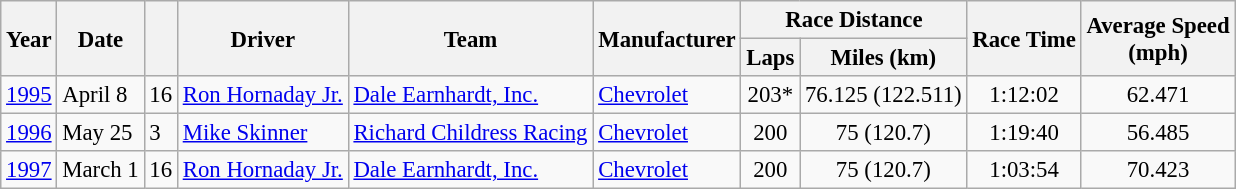<table class="wikitable" style="font-size: 95%;">
<tr>
<th rowspan="2">Year</th>
<th rowspan="2">Date</th>
<th rowspan="2"></th>
<th rowspan="2">Driver</th>
<th rowspan="2">Team</th>
<th rowspan="2">Manufacturer</th>
<th colspan="2">Race Distance</th>
<th rowspan="2">Race Time</th>
<th rowspan="2">Average Speed<br>(mph)</th>
</tr>
<tr>
<th>Laps</th>
<th>Miles (km)</th>
</tr>
<tr>
<td><a href='#'>1995</a></td>
<td>April 8</td>
<td>16</td>
<td><a href='#'>Ron Hornaday Jr.</a></td>
<td><a href='#'>Dale Earnhardt, Inc.</a></td>
<td><a href='#'>Chevrolet</a></td>
<td align="center">203*</td>
<td align="center">76.125 (122.511)</td>
<td align="center">1:12:02</td>
<td align="center">62.471</td>
</tr>
<tr>
<td><a href='#'>1996</a></td>
<td>May 25</td>
<td>3</td>
<td><a href='#'>Mike Skinner</a></td>
<td><a href='#'>Richard Childress Racing</a></td>
<td><a href='#'>Chevrolet</a></td>
<td align="center">200</td>
<td align="center">75 (120.7)</td>
<td align="center">1:19:40</td>
<td align="center">56.485</td>
</tr>
<tr>
<td><a href='#'>1997</a></td>
<td>March 1</td>
<td>16</td>
<td><a href='#'>Ron Hornaday Jr.</a></td>
<td><a href='#'>Dale Earnhardt, Inc.</a></td>
<td><a href='#'>Chevrolet</a></td>
<td align="center">200</td>
<td align="center">75 (120.7)</td>
<td align="center">1:03:54</td>
<td align="center">70.423</td>
</tr>
</table>
